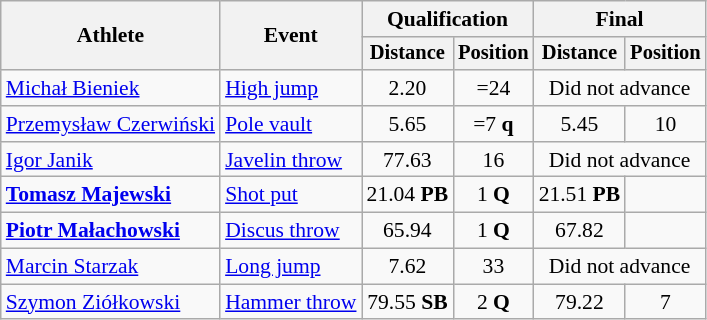<table class=wikitable style="font-size:90%">
<tr>
<th rowspan="2">Athlete</th>
<th rowspan="2">Event</th>
<th colspan="2">Qualification</th>
<th colspan="2">Final</th>
</tr>
<tr style="font-size:95%">
<th>Distance</th>
<th>Position</th>
<th>Distance</th>
<th>Position</th>
</tr>
<tr align=center>
<td align=left><a href='#'>Michał Bieniek</a></td>
<td align=left><a href='#'>High jump</a></td>
<td>2.20</td>
<td>=24</td>
<td colspan=2>Did not advance</td>
</tr>
<tr align=center>
<td align=left><a href='#'>Przemysław Czerwiński</a></td>
<td align=left><a href='#'>Pole vault</a></td>
<td>5.65</td>
<td>=7 <strong>q</strong></td>
<td>5.45</td>
<td>10</td>
</tr>
<tr align=center>
<td align=left><a href='#'>Igor Janik</a></td>
<td align=left><a href='#'>Javelin throw</a></td>
<td>77.63</td>
<td>16</td>
<td colspan=2>Did not advance</td>
</tr>
<tr align=center>
<td align=left><strong><a href='#'>Tomasz Majewski</a></strong></td>
<td align=left><a href='#'>Shot put</a></td>
<td>21.04 <strong>PB</strong></td>
<td>1 <strong>Q</strong></td>
<td>21.51 <strong>PB</strong></td>
<td></td>
</tr>
<tr align=center>
<td align=left><strong><a href='#'>Piotr Małachowski</a></strong></td>
<td align=left><a href='#'>Discus throw</a></td>
<td>65.94</td>
<td>1 <strong>Q</strong></td>
<td>67.82</td>
<td></td>
</tr>
<tr align=center>
<td align=left><a href='#'>Marcin Starzak</a></td>
<td align=left><a href='#'>Long jump</a></td>
<td>7.62</td>
<td>33</td>
<td colspan=2>Did not advance</td>
</tr>
<tr align=center>
<td align=left><a href='#'>Szymon Ziółkowski</a></td>
<td align=left><a href='#'>Hammer throw</a></td>
<td>79.55 <strong>SB</strong></td>
<td>2 <strong>Q</strong></td>
<td>79.22</td>
<td>7</td>
</tr>
</table>
